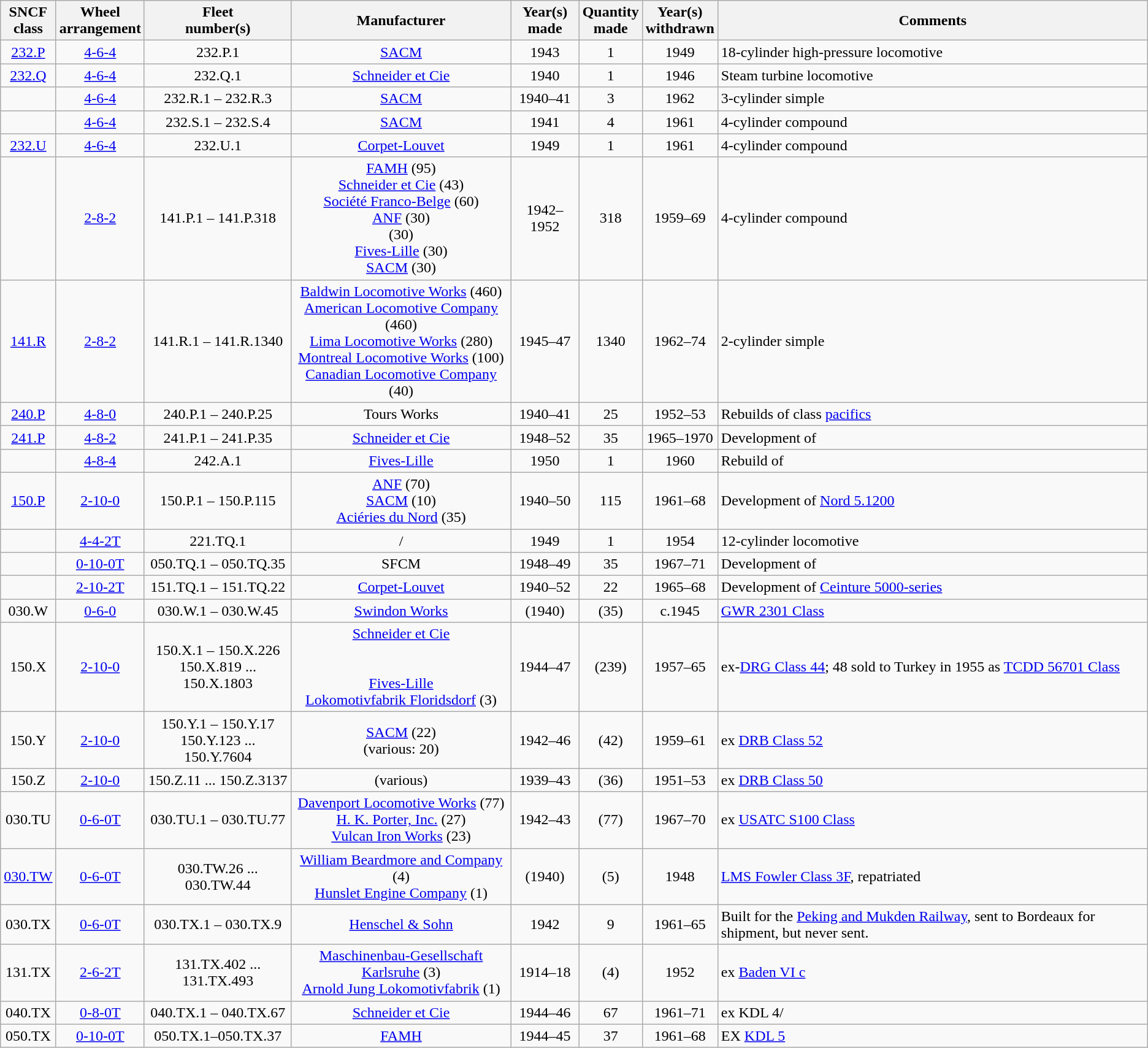<table class="wikitable" style=text-align:center>
<tr>
<th>SNCF<br>class</th>
<th>Wheel<br>arrangement</th>
<th>Fleet<br>number(s)</th>
<th>Manufacturer</th>
<th>Year(s)<br>made</th>
<th>Quantity<br>made</th>
<th>Year(s)<br>withdrawn</th>
<th>Comments</th>
</tr>
<tr>
<td><a href='#'>232.P</a></td>
<td><a href='#'>4-6-4</a></td>
<td>232.P.1</td>
<td><a href='#'>SACM</a></td>
<td>1943</td>
<td>1</td>
<td>1949</td>
<td align=left>18-cylinder high-pressure locomotive</td>
</tr>
<tr>
<td><a href='#'>232.Q</a></td>
<td><a href='#'>4-6-4</a></td>
<td>232.Q.1</td>
<td><a href='#'>Schneider et Cie</a></td>
<td>1940</td>
<td>1</td>
<td>1946</td>
<td align=left>Steam turbine locomotive</td>
</tr>
<tr>
<td></td>
<td><a href='#'>4-6-4</a></td>
<td>232.R.1 – 232.R.3</td>
<td><a href='#'>SACM</a></td>
<td>1940–41</td>
<td>3</td>
<td>1962</td>
<td align=left>3-cylinder simple</td>
</tr>
<tr>
<td></td>
<td><a href='#'>4-6-4</a></td>
<td>232.S.1 – 232.S.4</td>
<td><a href='#'>SACM</a></td>
<td>1941</td>
<td>4</td>
<td>1961</td>
<td align=left>4-cylinder compound</td>
</tr>
<tr>
<td><a href='#'>232.U</a></td>
<td><a href='#'>4-6-4</a></td>
<td>232.U.1</td>
<td><a href='#'>Corpet-Louvet</a></td>
<td>1949</td>
<td>1</td>
<td>1961</td>
<td align=left>4-cylinder compound</td>
</tr>
<tr>
<td></td>
<td><a href='#'>2-8-2</a></td>
<td>141.P.1 – 141.P.318</td>
<td><a href='#'>FAMH</a> (95)<br><a href='#'>Schneider et Cie</a> (43)<br><a href='#'>Société Franco-Belge</a> (60)<br><a href='#'>ANF</a> (30)<br> (30)<br><a href='#'>Fives-Lille</a> (30)<br><a href='#'>SACM</a> (30)</td>
<td>1942–1952</td>
<td>318</td>
<td>1959–69</td>
<td align=left>4-cylinder compound</td>
</tr>
<tr>
<td><a href='#'>141.R</a></td>
<td><a href='#'>2-8-2</a></td>
<td>141.R.1 – 141.R.1340</td>
<td><a href='#'>Baldwin Locomotive Works</a> (460)<br><a href='#'>American Locomotive Company</a> (460)<br><a href='#'>Lima Locomotive Works</a> (280)<br><a href='#'>Montreal Locomotive Works</a> (100)<br><a href='#'>Canadian Locomotive Company</a> (40)</td>
<td>1945–47</td>
<td>1340</td>
<td>1962–74</td>
<td align=left>2-cylinder simple</td>
</tr>
<tr>
<td><a href='#'>240.P</a></td>
<td><a href='#'>4-8-0</a></td>
<td>240.P.1 – 240.P.25</td>
<td>Tours Works</td>
<td>1940–41</td>
<td>25</td>
<td>1952–53</td>
<td align=left>Rebuilds of  class <a href='#'>pacifics</a></td>
</tr>
<tr>
<td><a href='#'>241.P</a></td>
<td><a href='#'>4-8-2</a></td>
<td>241.P.1 – 241.P.35</td>
<td><a href='#'>Schneider et Cie</a></td>
<td>1948–52</td>
<td>35</td>
<td>1965–1970</td>
<td align=left>Development of </td>
</tr>
<tr>
<td></td>
<td><a href='#'>4-8-4</a></td>
<td>242.A.1</td>
<td><a href='#'>Fives-Lille</a></td>
<td>1950</td>
<td>1</td>
<td>1960</td>
<td align=left>Rebuild of </td>
</tr>
<tr>
<td><a href='#'>150.P</a></td>
<td><a href='#'>2-10-0</a></td>
<td>150.P.1 – 150.P.115</td>
<td><a href='#'>ANF</a> (70)<br><a href='#'>SACM</a> (10)<br><a href='#'>Aciéries du Nord</a> (35)</td>
<td>1940–50</td>
<td>115</td>
<td>1961–68</td>
<td align=left>Development of <a href='#'>Nord 5.1200</a></td>
</tr>
<tr>
<td></td>
<td><a href='#'>4-4-2T</a></td>
<td>221.TQ.1</td>
<td> / </td>
<td>1949</td>
<td>1</td>
<td>1954</td>
<td align=left>12-cylinder locomotive</td>
</tr>
<tr>
<td></td>
<td><a href='#'>0-10-0T</a></td>
<td>050.TQ.1 – 050.TQ.35</td>
<td>SFCM</td>
<td>1948–49</td>
<td>35</td>
<td>1967–71</td>
<td align=left>Development of </td>
</tr>
<tr>
<td></td>
<td><a href='#'>2-10-2T</a></td>
<td>151.TQ.1 – 151.TQ.22</td>
<td><a href='#'>Corpet-Louvet</a></td>
<td>1940–52</td>
<td>22</td>
<td>1965–68</td>
<td align=left>Development of <a href='#'>Ceinture 5000-series</a></td>
</tr>
<tr>
<td>030.W</td>
<td><a href='#'>0-6-0</a></td>
<td>030.W.1 – 030.W.45</td>
<td><a href='#'>Swindon Works</a></td>
<td>(1940)</td>
<td>(35)</td>
<td>c.1945</td>
<td align=left><a href='#'>GWR 2301 Class</a></td>
</tr>
<tr>
<td>150.X</td>
<td><a href='#'>2-10-0</a></td>
<td>150.X.1 – 150.X.226<br>150.X.819 ... 150.X.1803</td>
<td><a href='#'>Schneider et Cie</a><br><br><br><a href='#'>Fives-Lille</a><br><a href='#'>Lokomotivfabrik Floridsdorf</a> (3)</td>
<td>1944–47</td>
<td>(239)</td>
<td>1957–65</td>
<td align=left>ex-<a href='#'>DRG Class 44</a>; 48 sold to Turkey in 1955 as <a href='#'>TCDD 56701 Class</a></td>
</tr>
<tr>
<td>150.Y</td>
<td><a href='#'>2-10-0</a></td>
<td>150.Y.1 – 150.Y.17<br>150.Y.123 ... 150.Y.7604</td>
<td><a href='#'>SACM</a> (22)<br>(various: 20)</td>
<td>1942–46</td>
<td>(42)</td>
<td>1959–61</td>
<td align=left>ex <a href='#'>DRB Class 52</a></td>
</tr>
<tr>
<td>150.Z</td>
<td><a href='#'>2-10-0</a></td>
<td>150.Z.11 ... 150.Z.3137</td>
<td>(various)</td>
<td>1939–43</td>
<td>(36)</td>
<td>1951–53</td>
<td align=left>ex <a href='#'>DRB Class 50</a></td>
</tr>
<tr>
<td>030.TU</td>
<td><a href='#'>0-6-0T</a></td>
<td>030.TU.1 – 030.TU.77</td>
<td><a href='#'>Davenport Locomotive Works</a> (77)<br><a href='#'>H. K. Porter, Inc.</a> (27)<br><a href='#'>Vulcan Iron Works</a> (23)</td>
<td>1942–43</td>
<td>(77)</td>
<td>1967–70</td>
<td align=left>ex <a href='#'>USATC S100 Class</a></td>
</tr>
<tr>
<td><a href='#'>030.TW</a></td>
<td><a href='#'>0-6-0T</a></td>
<td>030.TW.26 ... 030.TW.44</td>
<td><a href='#'>William Beardmore and Company</a> (4)<br><a href='#'>Hunslet Engine Company</a> (1)</td>
<td>(1940)</td>
<td>(5)</td>
<td>1948</td>
<td align=left><a href='#'>LMS Fowler Class 3F</a>, repatriated</td>
</tr>
<tr>
<td>030.TX</td>
<td><a href='#'>0-6-0T</a></td>
<td>030.TX.1 – 030.TX.9</td>
<td><a href='#'>Henschel & Sohn</a></td>
<td>1942</td>
<td>9</td>
<td>1961–65</td>
<td align=left>Built for the <a href='#'>Peking and Mukden Railway</a>, sent to Bordeaux for shipment, but never sent.</td>
</tr>
<tr>
<td>131.TX</td>
<td><a href='#'>2-6-2T</a></td>
<td>131.TX.402 ... 131.TX.493</td>
<td><a href='#'>Maschinenbau-Gesellschaft Karlsruhe</a> (3)<br><a href='#'>Arnold Jung Lokomotivfabrik</a> (1)</td>
<td>1914–18</td>
<td>(4)</td>
<td>1952</td>
<td align=left>ex <a href='#'>Baden VI c</a></td>
</tr>
<tr>
<td>040.TX</td>
<td><a href='#'>0-8-0T</a></td>
<td>040.TX.1 – 040.TX.67</td>
<td><a href='#'>Schneider et Cie</a></td>
<td>1944–46</td>
<td>67</td>
<td>1961–71</td>
<td align=left>ex KDL 4/</td>
</tr>
<tr>
<td>050.TX</td>
<td><a href='#'>0-10-0T</a></td>
<td>050.TX.1–050.TX.37</td>
<td><a href='#'>FAMH</a></td>
<td>1944–45</td>
<td>37</td>
<td>1961–68</td>
<td align=left>EX <a href='#'>KDL 5</a></td>
</tr>
</table>
